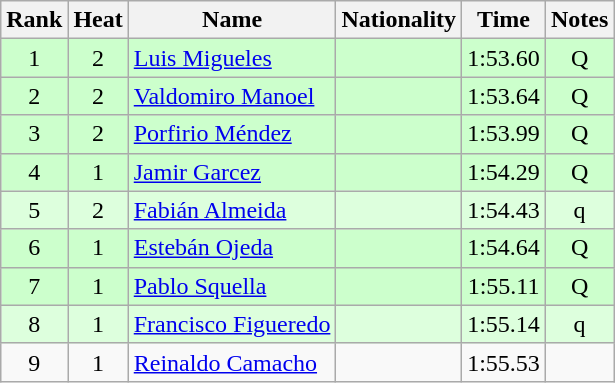<table class="wikitable sortable" style="text-align:center">
<tr>
<th>Rank</th>
<th>Heat</th>
<th>Name</th>
<th>Nationality</th>
<th>Time</th>
<th>Notes</th>
</tr>
<tr bgcolor=ccffcc>
<td>1</td>
<td>2</td>
<td align=left><a href='#'>Luis Migueles</a></td>
<td align=left></td>
<td>1:53.60</td>
<td>Q</td>
</tr>
<tr bgcolor=ccffcc>
<td>2</td>
<td>2</td>
<td align=left><a href='#'>Valdomiro Manoel</a></td>
<td align=left></td>
<td>1:53.64</td>
<td>Q</td>
</tr>
<tr bgcolor=ccffcc>
<td>3</td>
<td>2</td>
<td align=left><a href='#'>Porfirio Méndez</a></td>
<td align=left></td>
<td>1:53.99</td>
<td>Q</td>
</tr>
<tr bgcolor=ccffcc>
<td>4</td>
<td>1</td>
<td align=left><a href='#'>Jamir Garcez</a></td>
<td align=left></td>
<td>1:54.29</td>
<td>Q</td>
</tr>
<tr bgcolor=ddffdd>
<td>5</td>
<td>2</td>
<td align=left><a href='#'>Fabián Almeida</a></td>
<td align=left></td>
<td>1:54.43</td>
<td>q</td>
</tr>
<tr bgcolor=ccffcc>
<td>6</td>
<td>1</td>
<td align=left><a href='#'>Estebán Ojeda</a></td>
<td align=left></td>
<td>1:54.64</td>
<td>Q</td>
</tr>
<tr bgcolor=ccffcc>
<td>7</td>
<td>1</td>
<td align=left><a href='#'>Pablo Squella</a></td>
<td align=left></td>
<td>1:55.11</td>
<td>Q</td>
</tr>
<tr bgcolor=ddffdd>
<td>8</td>
<td>1</td>
<td align=left><a href='#'>Francisco Figueredo</a></td>
<td align=left></td>
<td>1:55.14</td>
<td>q</td>
</tr>
<tr>
<td>9</td>
<td>1</td>
<td align=left><a href='#'>Reinaldo Camacho</a></td>
<td align=left></td>
<td>1:55.53</td>
<td></td>
</tr>
</table>
